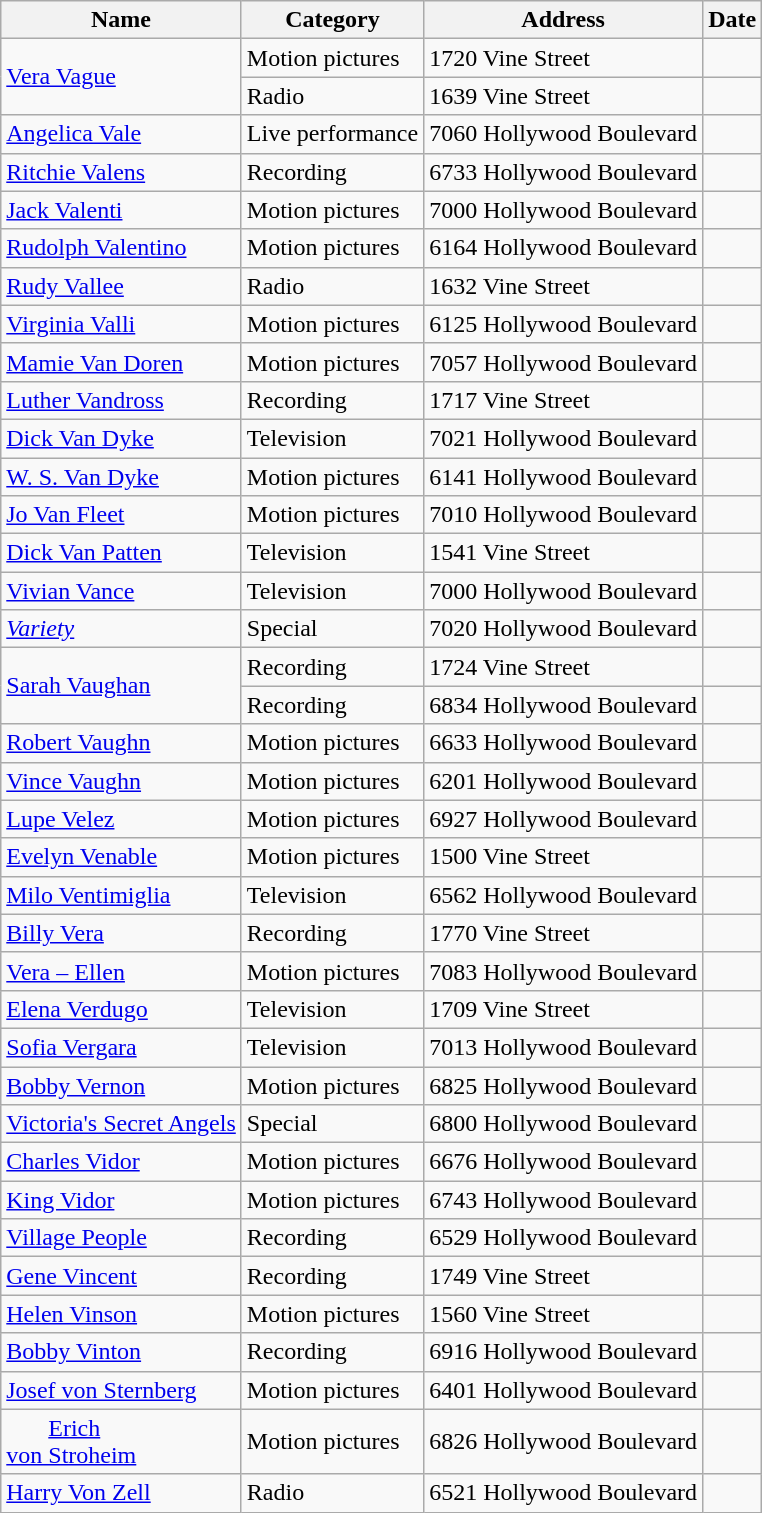<table class="wikitable sortable" style="font-size: 100%;">
<tr>
<th>Name</th>
<th>Category</th>
<th>Address</th>
<th>Date</th>
</tr>
<tr>
<td rowspan="2"><a href='#'>Vera Vague</a></td>
<td>Motion pictures</td>
<td>1720 Vine Street</td>
<td></td>
</tr>
<tr>
<td>Radio</td>
<td>1639 Vine Street</td>
<td></td>
</tr>
<tr>
<td><a href='#'>Angelica Vale</a></td>
<td>Live performance</td>
<td>7060 Hollywood Boulevard</td>
<td></td>
</tr>
<tr>
<td><a href='#'>Ritchie Valens</a></td>
<td>Recording</td>
<td>6733 Hollywood Boulevard</td>
<td></td>
</tr>
<tr>
<td><a href='#'>Jack Valenti</a></td>
<td>Motion pictures</td>
<td>7000 Hollywood Boulevard</td>
<td></td>
</tr>
<tr>
<td><a href='#'>Rudolph Valentino</a></td>
<td>Motion pictures</td>
<td>6164 Hollywood Boulevard</td>
<td></td>
</tr>
<tr>
<td><a href='#'>Rudy Vallee</a></td>
<td>Radio</td>
<td>1632 Vine Street</td>
<td></td>
</tr>
<tr>
<td><a href='#'>Virginia Valli</a></td>
<td>Motion pictures</td>
<td>6125 Hollywood Boulevard</td>
<td></td>
</tr>
<tr>
<td><a href='#'>Mamie Van Doren</a></td>
<td>Motion pictures</td>
<td>7057 Hollywood Boulevard</td>
<td></td>
</tr>
<tr>
<td><a href='#'>Luther Vandross</a></td>
<td>Recording</td>
<td>1717 Vine Street</td>
<td></td>
</tr>
<tr>
<td><a href='#'>Dick Van Dyke</a></td>
<td>Television</td>
<td>7021 Hollywood Boulevard</td>
<td></td>
</tr>
<tr>
<td><a href='#'>W. S. Van Dyke</a></td>
<td>Motion pictures</td>
<td>6141 Hollywood Boulevard</td>
<td></td>
</tr>
<tr>
<td><a href='#'>Jo Van Fleet</a></td>
<td>Motion pictures</td>
<td>7010 Hollywood Boulevard</td>
<td></td>
</tr>
<tr>
<td><a href='#'>Dick Van Patten</a></td>
<td>Television</td>
<td>1541 Vine Street</td>
<td></td>
</tr>
<tr>
<td><a href='#'>Vivian Vance</a></td>
<td>Television</td>
<td>7000 Hollywood Boulevard</td>
<td></td>
</tr>
<tr>
<td><a href='#'><em>Variety</em></a></td>
<td>Special</td>
<td>7020 Hollywood Boulevard</td>
<td></td>
</tr>
<tr>
<td rowspan="2"><a href='#'>Sarah Vaughan</a></td>
<td>Recording</td>
<td>1724 Vine Street</td>
<td></td>
</tr>
<tr>
<td>Recording</td>
<td>6834 Hollywood Boulevard</td>
<td></td>
</tr>
<tr>
<td><a href='#'>Robert Vaughn</a></td>
<td>Motion pictures</td>
<td>6633 Hollywood Boulevard</td>
<td></td>
</tr>
<tr>
<td><a href='#'>Vince Vaughn</a></td>
<td>Motion pictures</td>
<td>6201 Hollywood Boulevard</td>
<td></td>
</tr>
<tr>
<td><a href='#'>Lupe Velez</a></td>
<td>Motion pictures</td>
<td>6927 Hollywood Boulevard</td>
<td></td>
</tr>
<tr>
<td><a href='#'>Evelyn Venable</a></td>
<td>Motion pictures</td>
<td>1500 Vine Street</td>
<td></td>
</tr>
<tr>
<td><a href='#'>Milo Ventimiglia</a></td>
<td>Television</td>
<td>6562 Hollywood Boulevard</td>
<td></td>
</tr>
<tr>
<td><a href='#'>Billy Vera</a></td>
<td>Recording</td>
<td>1770 Vine Street</td>
<td></td>
</tr>
<tr>
<td><a href='#'>Vera – Ellen</a></td>
<td>Motion pictures</td>
<td>7083 Hollywood Boulevard</td>
<td></td>
</tr>
<tr>
<td><a href='#'>Elena Verdugo</a></td>
<td>Television</td>
<td>1709 Vine Street</td>
<td></td>
</tr>
<tr>
<td><a href='#'>Sofia Vergara</a></td>
<td>Television</td>
<td>7013 Hollywood Boulevard</td>
<td></td>
</tr>
<tr>
<td><a href='#'>Bobby Vernon</a></td>
<td>Motion pictures</td>
<td>6825 Hollywood Boulevard</td>
<td></td>
</tr>
<tr>
<td><a href='#'>Victoria's Secret Angels</a></td>
<td>Special</td>
<td>6800 Hollywood Boulevard</td>
<td></td>
</tr>
<tr>
<td><a href='#'>Charles Vidor</a></td>
<td>Motion pictures</td>
<td>6676 Hollywood Boulevard</td>
<td></td>
</tr>
<tr>
<td><a href='#'>King Vidor</a></td>
<td>Motion pictures</td>
<td>6743 Hollywood Boulevard</td>
<td></td>
</tr>
<tr>
<td><a href='#'>Village People</a></td>
<td>Recording</td>
<td>6529 Hollywood Boulevard</td>
<td></td>
</tr>
<tr>
<td><a href='#'>Gene Vincent</a></td>
<td>Recording</td>
<td>1749 Vine Street</td>
<td></td>
</tr>
<tr>
<td><a href='#'>Helen Vinson</a></td>
<td>Motion pictures</td>
<td>1560 Vine Street</td>
<td></td>
</tr>
<tr>
<td><a href='#'>Bobby Vinton</a></td>
<td>Recording</td>
<td>6916 Hollywood Boulevard</td>
<td></td>
</tr>
<tr>
<td><a href='#'>Josef von Sternberg</a></td>
<td>Motion pictures</td>
<td>6401 Hollywood Boulevard</td>
<td></td>
</tr>
<tr>
<td>       <a href='#'>Erich</a><br><a href='#'>von Stroheim</a></td>
<td>Motion pictures</td>
<td>6826 Hollywood Boulevard</td>
<td></td>
</tr>
<tr>
<td><a href='#'>Harry Von Zell</a></td>
<td>Radio</td>
<td>6521 Hollywood Boulevard</td>
<td></td>
</tr>
</table>
